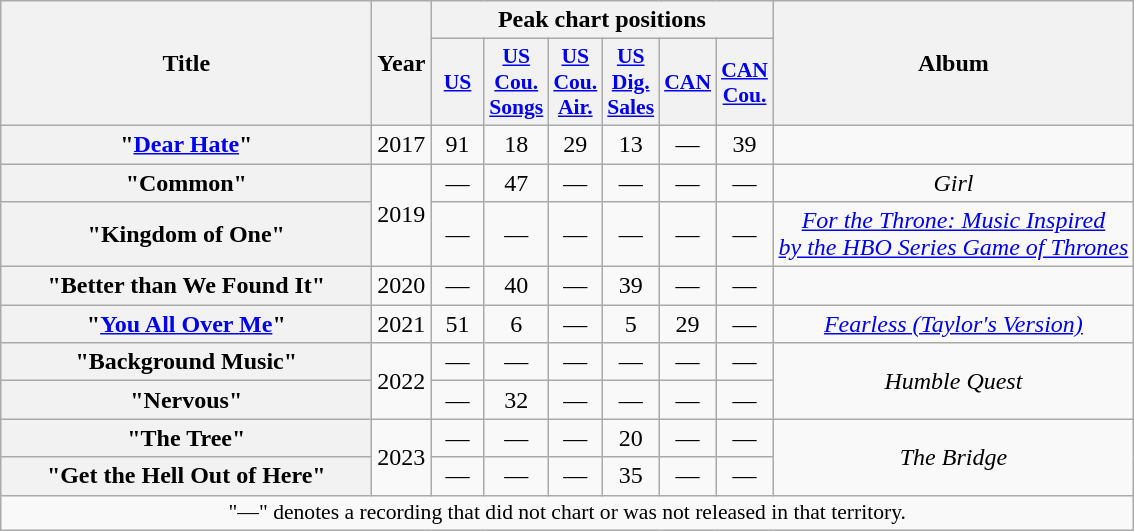<table class="wikitable plainrowheaders" style="text-align:center;" border="1">
<tr>
<th scope="col" rowspan="2" style="width:15em;">Title</th>
<th scope="col" rowspan="2">Year</th>
<th scope="col" colspan="6">Peak chart positions</th>
<th scope="col" rowspan="2">Album</th>
</tr>
<tr>
<th scope="col" style="width:2em;font-size:90%;"><a href='#'>US</a><br></th>
<th scope="col" style="width:2em;font-size:90%;"><a href='#'>US<br>Cou.<br>Songs</a><br></th>
<th scope="col" style="width:2em;font-size:90%;"><a href='#'>US<br>Cou.<br>Air.</a><br></th>
<th scope="col" style="width:2em;font-size:90%;"><a href='#'>US<br>Dig.<br>Sales</a><br></th>
<th scope="col" style="width:2em;font-size:90%;"><a href='#'>CAN</a><br></th>
<th scope="col" style="width:2em;font-size:90%;"><a href='#'>CAN<br>Cou.</a><br></th>
</tr>
<tr>
<th scope="row">"<a href='#'>Dear Hate</a>"<br></th>
<td>2017</td>
<td>91</td>
<td>18</td>
<td>29</td>
<td>13</td>
<td>—</td>
<td>39</td>
<td></td>
</tr>
<tr>
<th scope="row">"Common"<br></th>
<td rowspan="2">2019</td>
<td>—</td>
<td>47</td>
<td>—</td>
<td>—</td>
<td>—</td>
<td>—</td>
<td><em>Girl</em></td>
</tr>
<tr>
<th scope="row">"Kingdom of One"</th>
<td>—</td>
<td>—</td>
<td>—</td>
<td>—</td>
<td>—</td>
<td>—</td>
<td><em><a href='#'>For the Throne: Music Inspired<br>by the HBO Series Game of Thrones</a></em></td>
</tr>
<tr>
<th scope="row">"Better than We Found It"</th>
<td>2020</td>
<td>—</td>
<td>40</td>
<td>—</td>
<td>39</td>
<td>—</td>
<td>—</td>
<td></td>
</tr>
<tr>
<th scope="row">"<a href='#'>You All Over Me</a>"<br></th>
<td>2021</td>
<td>51</td>
<td>6</td>
<td>—</td>
<td>5</td>
<td>29</td>
<td>—</td>
<td><em><a href='#'>Fearless (Taylor's Version)</a></em></td>
</tr>
<tr>
<th scope="row">"Background Music"</th>
<td rowspan="2">2022</td>
<td>—</td>
<td>—</td>
<td>—</td>
<td>—</td>
<td>—</td>
<td>—</td>
<td rowspan="2"><em>Humble Quest</em></td>
</tr>
<tr>
<th scope="row">"Nervous"</th>
<td>—</td>
<td>32</td>
<td>—</td>
<td>—</td>
<td>—</td>
<td>—</td>
</tr>
<tr>
<th scope="row">"The Tree"</th>
<td rowspan="2">2023</td>
<td>—</td>
<td>—</td>
<td>—</td>
<td>20</td>
<td>—</td>
<td>—</td>
<td rowspan="2"><em>The Bridge</em></td>
</tr>
<tr>
<th scope="row">"Get the Hell Out of Here"</th>
<td>—</td>
<td>—</td>
<td>—</td>
<td>35</td>
<td>—</td>
<td>—</td>
</tr>
<tr>
<td colspan="9" style="font-size:90%">"—" denotes a recording that did not chart or was not released in that territory.</td>
</tr>
</table>
